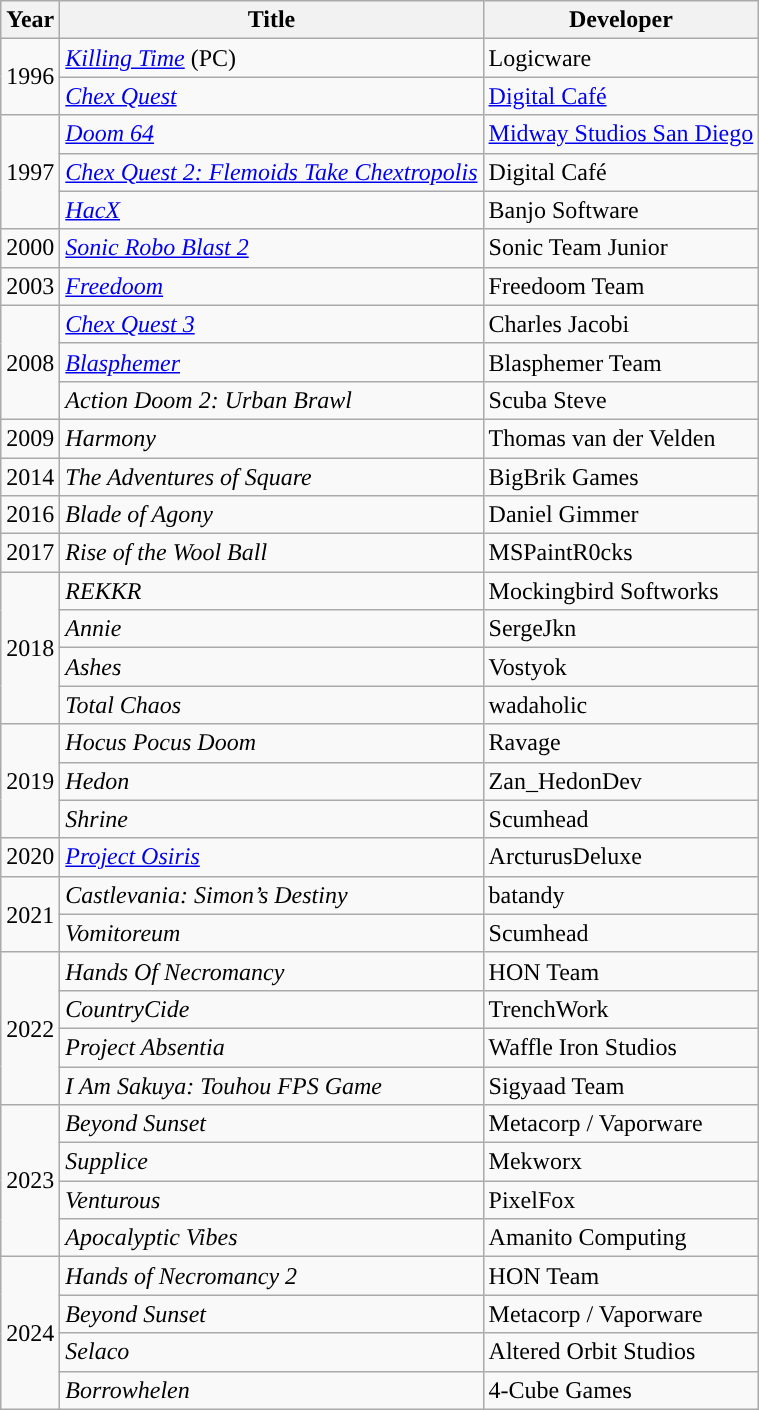<table class="wikitable sortable">
<tr>
<th>Year</th>
<th>Title</th>
<th>Developer</th>
</tr>
<tr>
<td rowspan="2">1996</td>
<td><em><a href='#'>Killing Time</a></em> (PC)</td>
<td>Logicware</td>
</tr>
<tr>
<td><em><a href='#'>Chex Quest</a></em></td>
<td><a href='#'>Digital Café</a></td>
</tr>
<tr>
<td rowspan="3">1997</td>
<td><em><a href='#'>Doom 64</a></em></td>
<td><a href='#'>Midway Studios San Diego</a></td>
</tr>
<tr>
<td><em><a href='#'>Chex Quest 2: Flemoids Take Chextropolis</a></em></td>
<td>Digital Café</td>
</tr>
<tr>
<td><em><a href='#'>HacX</a></em></td>
<td>Banjo Software</td>
</tr>
<tr>
<td>2000</td>
<td><em><a href='#'>Sonic Robo Blast 2</a></em></td>
<td>Sonic Team Junior</td>
</tr>
<tr>
<td>2003</td>
<td><em><a href='#'>Freedoom</a></em></td>
<td>Freedoom Team</td>
</tr>
<tr>
<td rowspan="3">2008</td>
<td><em><a href='#'>Chex Quest 3</a></em></td>
<td>Charles Jacobi</td>
</tr>
<tr>
<td><em><a href='#'>Blasphemer</a></em></td>
<td>Blasphemer Team</td>
</tr>
<tr>
<td><em>Action Doom 2: Urban Brawl</em></td>
<td>Scuba Steve</td>
</tr>
<tr>
<td>2009</td>
<td><em>Harmony</em></td>
<td>Thomas van der Velden</td>
</tr>
<tr>
<td>2014</td>
<td><em>The Adventures of Square</em></td>
<td>BigBrik Games</td>
</tr>
<tr>
<td>2016</td>
<td><em>Blade of Agony</em></td>
<td>Daniel Gimmer</td>
</tr>
<tr>
<td>2017</td>
<td><em>Rise of the Wool Ball</em></td>
<td>MSPaintR0cks</td>
</tr>
<tr>
<td rowspan="4">2018</td>
<td><em>REKKR</em></td>
<td>Mockingbird Softworks</td>
</tr>
<tr>
<td><em>Annie</em></td>
<td>SergeJkn</td>
</tr>
<tr>
<td><em>Ashes</em></td>
<td>Vostyok</td>
</tr>
<tr>
<td><em>Total Chaos</em></td>
<td>wadaholic</td>
</tr>
<tr>
<td rowspan="3">2019</td>
<td><em>Hocus Pocus Doom</em></td>
<td>Ravage</td>
</tr>
<tr>
<td><em>Hedon</em></td>
<td>Zan_HedonDev</td>
</tr>
<tr>
<td><em>Shrine</em></td>
<td>Scumhead</td>
</tr>
<tr>
<td>2020</td>
<td><em><a href='#'>Project Osiris</a></em></td>
<td>ArcturusDeluxe</td>
</tr>
<tr>
<td rowspan="2">2021</td>
<td><em>Castlevania: Simon’s Destiny</em></td>
<td>batandy</td>
</tr>
<tr>
<td><em>Vomitoreum</em></td>
<td>Scumhead</td>
</tr>
<tr>
<td rowspan="4">2022</td>
<td><em>Hands Of Necromancy</em></td>
<td>HON Team</td>
</tr>
<tr>
<td><em>CountryCide</em></td>
<td>TrenchWork</td>
</tr>
<tr>
<td><em>Project Absentia</em></td>
<td>Waffle Iron Studios</td>
</tr>
<tr>
<td><em>I Am Sakuya: Touhou FPS Game</em></td>
<td>Sigyaad Team</td>
</tr>
<tr>
<td rowspan="4">2023</td>
<td><em>Beyond Sunset</em></td>
<td>Metacorp / Vaporware</td>
</tr>
<tr>
<td><em>Supplice</em></td>
<td>Mekworx</td>
</tr>
<tr>
<td><em>Venturous</em></td>
<td>PixelFox</td>
</tr>
<tr>
<td><em>Apocalyptic Vibes</em></td>
<td>Amanito Computing</td>
</tr>
<tr>
<td rowspan="4">2024</td>
<td><em>Hands of Necromancy 2</em></td>
<td>HON Team</td>
</tr>
<tr>
<td><em>Beyond Sunset</em></td>
<td>Metacorp / Vaporware</td>
</tr>
<tr>
<td><em>Selaco</em></td>
<td>Altered Orbit Studios</td>
</tr>
<tr>
<td><em>Borrowhelen</em></td>
<td>4-Cube Games</td>
</tr>
</table>
